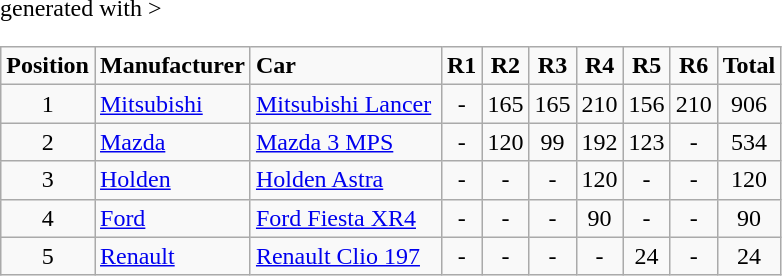<table class="wikitable" <hiddentext>generated with >
<tr style="font-weight:bold">
<td width="44" height="13" align="center">Position</td>
<td width="69">Manufacturer</td>
<td width="120">Car</td>
<td width="17" align="center">R1</td>
<td width="21" align="center">R2</td>
<td width="21" align="center">R3</td>
<td width="21" align="center">R4</td>
<td width="21" align="center">R5</td>
<td width="21" align="center">R6</td>
<td width="29" align="center">Total</td>
</tr>
<tr>
<td height="13" align="center">1</td>
<td><a href='#'>Mitsubishi</a></td>
<td><a href='#'>Mitsubishi Lancer</a></td>
<td align="center">-</td>
<td align="center">165</td>
<td align="center">165</td>
<td align="center">210</td>
<td align="center">156</td>
<td align="center">210</td>
<td align="center">906</td>
</tr>
<tr>
<td height="13" align="center">2</td>
<td><a href='#'>Mazda</a></td>
<td><a href='#'>Mazda 3 MPS</a></td>
<td align="center">-</td>
<td align="center">120</td>
<td align="center">99</td>
<td align="center">192</td>
<td align="center">123</td>
<td align="center">-</td>
<td align="center">534</td>
</tr>
<tr>
<td height="13" align="center">3</td>
<td><a href='#'>Holden</a></td>
<td><a href='#'>Holden Astra</a></td>
<td align="center">-</td>
<td align="center">-</td>
<td align="center">-</td>
<td align="center">120</td>
<td align="center">-</td>
<td align="center">-</td>
<td align="center">120</td>
</tr>
<tr>
<td height="13" align="center">4</td>
<td><a href='#'>Ford</a></td>
<td><a href='#'>Ford Fiesta XR4</a></td>
<td align="center">-</td>
<td align="center">-</td>
<td align="center">-</td>
<td align="center">90</td>
<td align="center">-</td>
<td align="center">-</td>
<td align="center">90</td>
</tr>
<tr>
<td height="13" align="center">5</td>
<td><a href='#'>Renault</a></td>
<td><a href='#'>Renault Clio 197</a></td>
<td align="center">-</td>
<td align="center">-</td>
<td align="center">-</td>
<td align="center">-</td>
<td align="center">24</td>
<td align="center">-</td>
<td align="center">24</td>
</tr>
</table>
